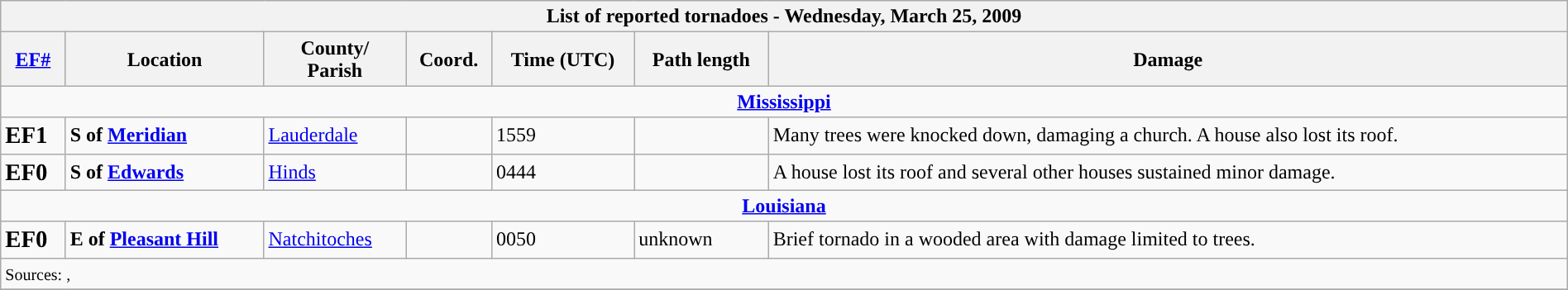<table class="wikitable collapsible" width="100%">
<tr>
<th colspan="7">List of reported tornadoes - Wednesday, March 25, 2009</th>
</tr>
<tr>
<th><a href='#'>EF#</a></th>
<th>Location</th>
<th>County/<br>Parish</th>
<th>Coord.</th>
<th>Time (UTC)</th>
<th>Path length</th>
<th>Damage</th>
</tr>
<tr>
<td colspan="7" align=center><strong><a href='#'>Mississippi</a></strong></td>
</tr>
<tr>
<td><big><strong>EF1</strong></big></td>
<td><strong>S of <a href='#'>Meridian</a></strong></td>
<td><a href='#'>Lauderdale</a></td>
<td></td>
<td>1559</td>
<td></td>
<td>Many trees were knocked down, damaging a church. A house also lost its roof.</td>
</tr>
<tr>
<td><big><strong>EF0</strong></big></td>
<td><strong>S of <a href='#'>Edwards</a></strong></td>
<td><a href='#'>Hinds</a></td>
<td></td>
<td>0444</td>
<td></td>
<td>A house lost its roof and several other houses sustained minor damage.</td>
</tr>
<tr>
<td colspan="7" align=center><strong><a href='#'>Louisiana</a></strong></td>
</tr>
<tr>
<td><big><strong>EF0</strong></big></td>
<td><strong>E of <a href='#'>Pleasant Hill</a></strong></td>
<td><a href='#'>Natchitoches</a></td>
<td></td>
<td>0050</td>
<td>unknown</td>
<td>Brief tornado in a wooded area with damage limited to trees.</td>
</tr>
<tr>
<td colspan="7"><small>Sources: , </small></td>
</tr>
<tr>
</tr>
</table>
